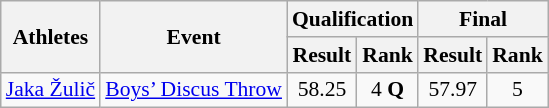<table class="wikitable" border="1" style="font-size:90%">
<tr>
<th rowspan=2>Athletes</th>
<th rowspan=2>Event</th>
<th colspan=2>Qualification</th>
<th colspan=2>Final</th>
</tr>
<tr>
<th>Result</th>
<th>Rank</th>
<th>Result</th>
<th>Rank</th>
</tr>
<tr>
<td><a href='#'>Jaka Žulič</a></td>
<td><a href='#'>Boys’ Discus Throw</a></td>
<td align=center>58.25</td>
<td align=center>4 <strong>Q</strong></td>
<td align=center>57.97</td>
<td align=center>5</td>
</tr>
</table>
